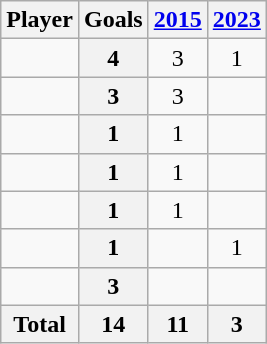<table class="wikitable sortable" style="text-align:center;">
<tr>
<th>Player</th>
<th>Goals</th>
<th><a href='#'>2015</a></th>
<th><a href='#'>2023</a></th>
</tr>
<tr>
<td align="left"></td>
<th>4</th>
<td>3</td>
<td>1</td>
</tr>
<tr>
<td align="left"></td>
<th>3</th>
<td>3</td>
<td></td>
</tr>
<tr>
<td align="left"></td>
<th>1</th>
<td>1</td>
<td></td>
</tr>
<tr>
<td align="left"></td>
<th>1</th>
<td>1</td>
<td></td>
</tr>
<tr>
<td align="left"></td>
<th>1</th>
<td>1</td>
<td></td>
</tr>
<tr>
<td align="left"></td>
<th>1</th>
<td></td>
<td>1</td>
</tr>
<tr>
<td align="left"></td>
<th>3</th>
<td></td>
<td></td>
</tr>
<tr class="sortbottom">
<th>Total</th>
<th>14</th>
<th>11</th>
<th>3</th>
</tr>
</table>
